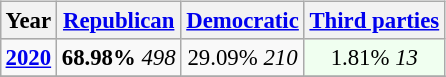<table class="wikitable" style="float:right; font-size:95%;">
<tr bgcolor=lightgrey>
<th>Year</th>
<th><a href='#'>Republican</a></th>
<th><a href='#'>Democratic</a></th>
<th><a href='#'>Third parties</a></th>
</tr>
<tr>
<td style="text-align:center;" ><strong><a href='#'>2020</a></strong></td>
<td style="text-align:center;" ><strong>68.98%</strong> <em>498</em></td>
<td style="text-align:center;" >29.09% <em>210</em></td>
<td style="text-align:center; background:honeyDew;">1.81% <em>13</em></td>
</tr>
<tr>
</tr>
</table>
